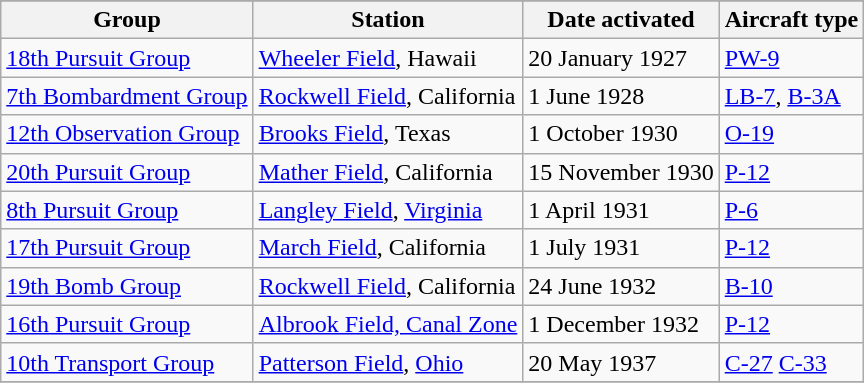<table align=center class="wikitable">
<tr>
</tr>
<tr>
<th>Group</th>
<th>Station</th>
<th>Date activated</th>
<th>Aircraft type</th>
</tr>
<tr>
<td><a href='#'>18th Pursuit Group</a></td>
<td><a href='#'>Wheeler Field</a>, Hawaii</td>
<td>20 January 1927</td>
<td><a href='#'>PW-9</a></td>
</tr>
<tr>
<td><a href='#'>7th Bombardment Group</a></td>
<td><a href='#'>Rockwell Field</a>, California</td>
<td>1 June 1928</td>
<td><a href='#'>LB-7</a>, <a href='#'>B-3A</a></td>
</tr>
<tr>
<td><a href='#'>12th Observation Group</a></td>
<td><a href='#'>Brooks Field</a>, Texas</td>
<td>1 October 1930</td>
<td><a href='#'>O-19</a></td>
</tr>
<tr>
<td><a href='#'>20th Pursuit Group</a></td>
<td><a href='#'>Mather Field</a>, California</td>
<td>15 November 1930</td>
<td><a href='#'>P-12</a></td>
</tr>
<tr>
<td><a href='#'>8th Pursuit Group</a></td>
<td><a href='#'>Langley Field</a>, <a href='#'>Virginia</a></td>
<td>1 April 1931</td>
<td><a href='#'>P-6</a></td>
</tr>
<tr>
<td><a href='#'>17th Pursuit Group</a></td>
<td><a href='#'>March Field</a>, California</td>
<td>1 July 1931</td>
<td><a href='#'>P-12</a></td>
</tr>
<tr>
<td><a href='#'>19th Bomb Group</a></td>
<td><a href='#'>Rockwell Field</a>, California</td>
<td>24 June 1932</td>
<td><a href='#'>B-10</a></td>
</tr>
<tr>
<td><a href='#'>16th Pursuit Group</a></td>
<td><a href='#'>Albrook Field, Canal Zone</a></td>
<td>1 December 1932</td>
<td><a href='#'>P-12</a></td>
</tr>
<tr>
<td><a href='#'>10th Transport Group</a></td>
<td><a href='#'>Patterson Field</a>, <a href='#'>Ohio</a></td>
<td>20 May 1937</td>
<td><a href='#'>C-27</a> <a href='#'>C-33</a></td>
</tr>
<tr>
</tr>
</table>
